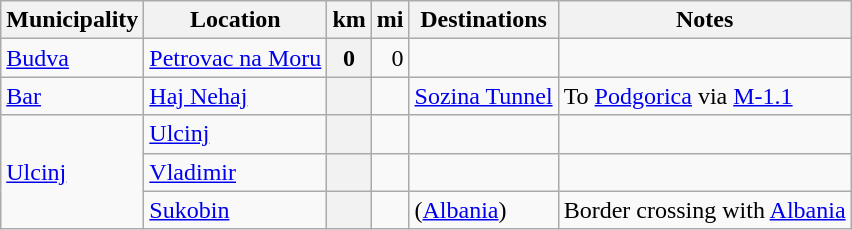<table class="wikitable plainrowheaders">
<tr>
<th scope="col">Municipality</th>
<th scope="col">Location</th>
<th scope="col">km</th>
<th scope="col">mi</th>
<th scope="col">Destinations</th>
<th scope="col">Notes</th>
</tr>
<tr>
<td><a href='#'>Budva</a></td>
<td><a href='#'>Petrovac na Moru</a></td>
<th scope="row" align=right>0</th>
<td align=right>0</td>
<td></td>
<td></td>
</tr>
<tr>
<td><a href='#'>Bar</a></td>
<td><a href='#'>Haj Nehaj</a></td>
<th scope="row" align=right></th>
<td align=right></td>
<td> <a href='#'>Sozina Tunnel</a></td>
<td>To <a href='#'>Podgorica</a> via <a href='#'>M-1.1</a></td>
</tr>
<tr>
<td rowspan="4"><a href='#'>Ulcinj</a></td>
<td><a href='#'>Ulcinj</a></td>
<th scope="row" align=right></th>
<td align=right></td>
<td></td>
<td></td>
</tr>
<tr>
<td><a href='#'>Vladimir</a></td>
<th scope="row" align=right></th>
<td align=right></td>
<td></td>
<td></td>
</tr>
<tr>
<td><a href='#'>Sukobin</a></td>
<th scope="row" align=right></th>
<td align=right></td>
<td> (<a href='#'>Albania</a>)</td>
<td>Border crossing with <a href='#'>Albania</a></td>
</tr>
</table>
